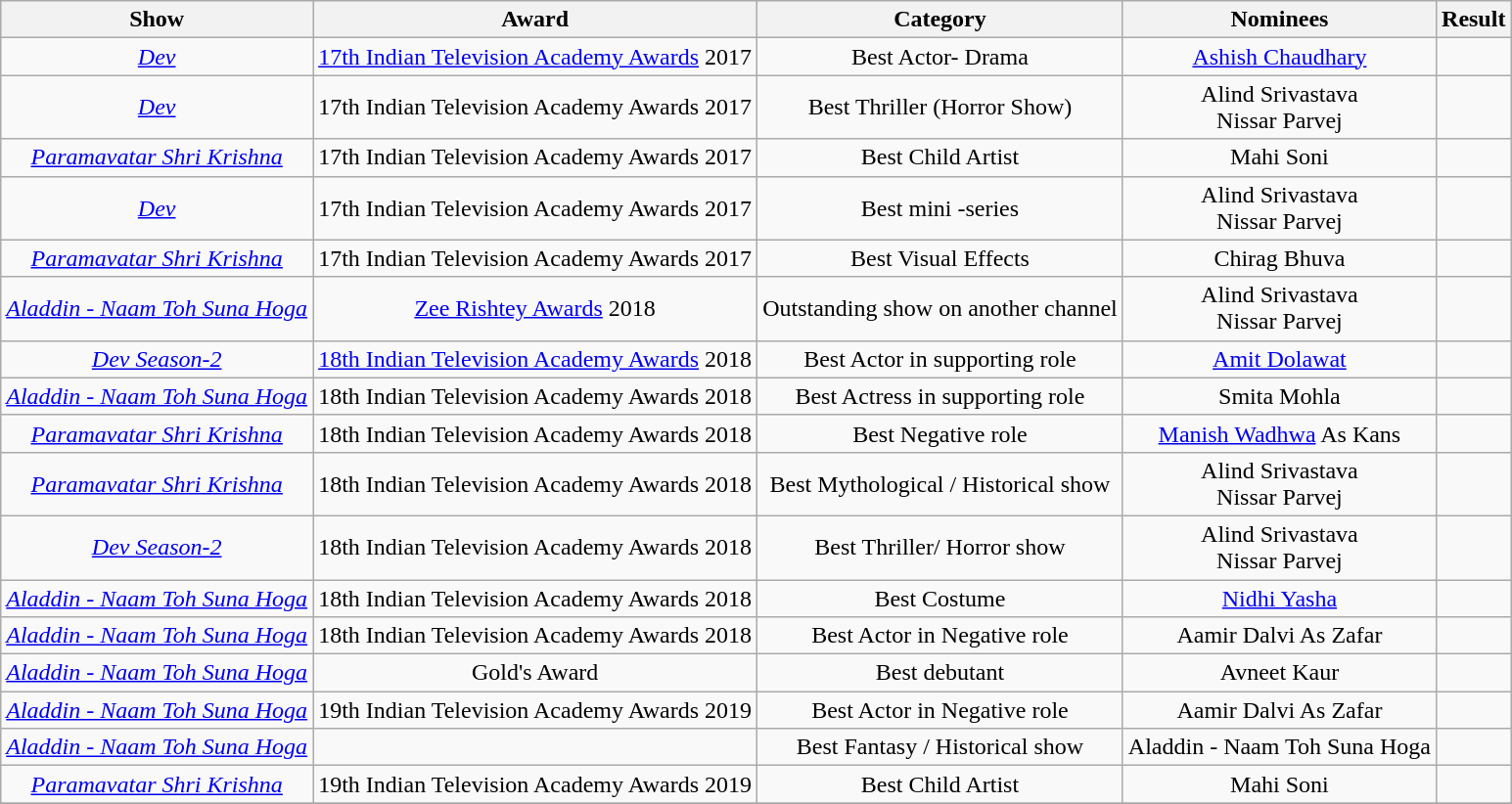<table class="wikitable sortable mw-collapsible plainrowheaders" style="text-align:center" style="font-size:100%">
<tr>
<th scope="col">Show</th>
<th scope="col">Award</th>
<th scope="col">Category</th>
<th scope="col">Nominees</th>
<th scope="col">Result</th>
</tr>
<tr>
<td><em><a href='#'>Dev</a></em></td>
<td><a href='#'>17th Indian Television Academy Awards</a> 2017</td>
<td>Best Actor- Drama</td>
<td><a href='#'>Ashish Chaudhary</a></td>
<td></td>
</tr>
<tr>
<td><em><a href='#'>Dev</a></em></td>
<td>17th Indian Television Academy Awards 2017</td>
<td>Best Thriller (Horror Show)</td>
<td>Alind Srivastava <br>Nissar Parvej</td>
<td></td>
</tr>
<tr>
<td><em><a href='#'>Paramavatar Shri Krishna</a></em></td>
<td>17th Indian Television Academy Awards 2017</td>
<td>Best Child Artist</td>
<td>Mahi Soni</td>
<td></td>
</tr>
<tr>
<td><em><a href='#'>Dev</a></em></td>
<td>17th Indian Television Academy Awards 2017</td>
<td>Best mini -series</td>
<td>Alind Srivastava <br>Nissar Parvej</td>
<td></td>
</tr>
<tr>
<td><em><a href='#'>Paramavatar Shri Krishna</a></em></td>
<td>17th Indian Television Academy Awards 2017</td>
<td>Best Visual Effects</td>
<td>Chirag Bhuva</td>
<td></td>
</tr>
<tr>
<td><em><a href='#'>Aladdin - Naam Toh Suna Hoga</a></em></td>
<td><a href='#'>Zee Rishtey Awards</a> 2018</td>
<td>Outstanding show on another channel</td>
<td>Alind Srivastava <br> Nissar Parvej</td>
<td></td>
</tr>
<tr>
<td><em><a href='#'>Dev Season-2</a></em></td>
<td><a href='#'>18th Indian Television Academy Awards</a> 2018</td>
<td>Best Actor in supporting role</td>
<td><a href='#'>Amit Dolawat</a></td>
<td></td>
</tr>
<tr>
<td><em><a href='#'>Aladdin - Naam Toh Suna Hoga</a></em></td>
<td>18th Indian Television Academy Awards 2018</td>
<td>Best Actress in supporting role</td>
<td>Smita Mohla</td>
<td></td>
</tr>
<tr>
<td><em><a href='#'>Paramavatar Shri Krishna</a></em></td>
<td>18th Indian Television Academy Awards 2018</td>
<td>Best Negative role</td>
<td><a href='#'>Manish Wadhwa</a> As Kans</td>
<td></td>
</tr>
<tr>
<td><em><a href='#'>Paramavatar Shri Krishna</a></em></td>
<td>18th Indian Television Academy Awards 2018</td>
<td>Best Mythological / Historical show</td>
<td>Alind Srivastava <br>Nissar Parvej</td>
<td></td>
</tr>
<tr>
<td><em><a href='#'>Dev Season-2</a></em></td>
<td>18th Indian Television Academy Awards 2018</td>
<td>Best Thriller/ Horror show</td>
<td>Alind Srivastava <br>Nissar Parvej</td>
<td></td>
</tr>
<tr>
<td><em><a href='#'>Aladdin - Naam Toh Suna Hoga</a></em></td>
<td>18th Indian Television Academy Awards 2018</td>
<td>Best Costume</td>
<td><a href='#'>Nidhi Yasha</a></td>
<td></td>
</tr>
<tr>
<td><em><a href='#'>Aladdin - Naam Toh Suna Hoga</a></em></td>
<td>18th Indian Television Academy Awards 2018</td>
<td>Best Actor in Negative role</td>
<td>Aamir Dalvi As Zafar</td>
<td></td>
</tr>
<tr>
<td><em><a href='#'>Aladdin - Naam Toh Suna Hoga</a></em></td>
<td>Gold's Award</td>
<td>Best debutant</td>
<td>Avneet Kaur</td>
<td></td>
</tr>
<tr>
<td><em><a href='#'>Aladdin - Naam Toh Suna Hoga</a></em></td>
<td>19th Indian Television Academy Awards 2019</td>
<td>Best Actor in Negative role</td>
<td>Aamir Dalvi As Zafar</td>
<td></td>
</tr>
<tr>
<td><em><a href='#'>Aladdin - Naam Toh Suna Hoga</a></em></td>
<td></td>
<td>Best Fantasy / Historical show</td>
<td>Aladdin - Naam Toh Suna Hoga</td>
<td></td>
</tr>
<tr>
<td><em><a href='#'>Paramavatar Shri Krishna</a></em></td>
<td>19th Indian Television Academy Awards 2019</td>
<td>Best Child Artist</td>
<td>Mahi Soni</td>
<td></td>
</tr>
<tr>
</tr>
</table>
